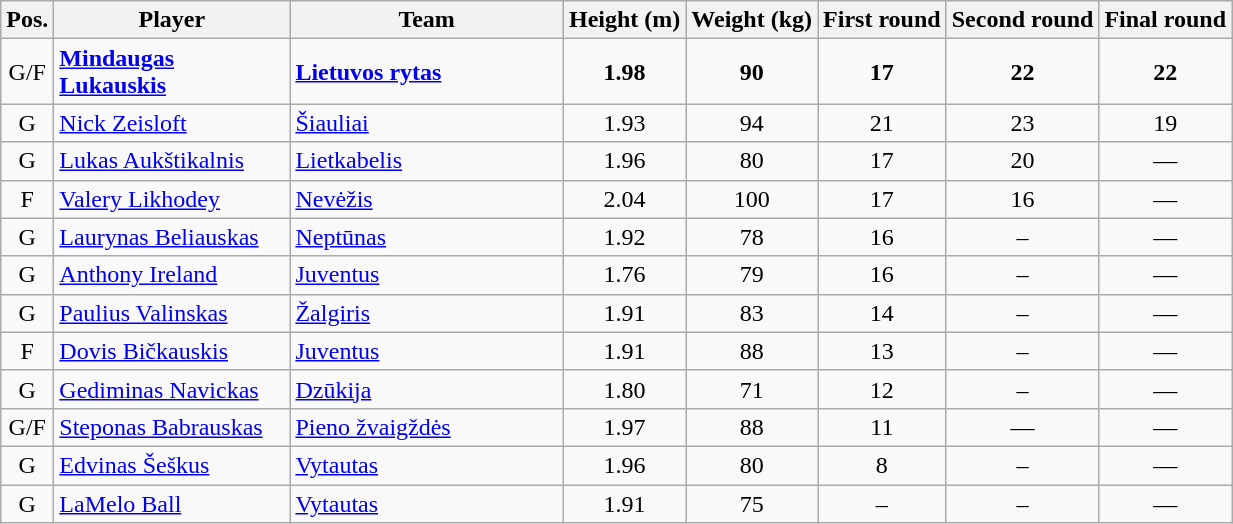<table class="wikitable">
<tr>
<th>Pos.</th>
<th style="width:150px;">Player</th>
<th width=175>Team</th>
<th>Height (m)</th>
<th>Weight (kg)</th>
<th>First round</th>
<th>Second round</th>
<th>Final round</th>
</tr>
<tr>
<td style="text-align:center">G/F</td>
<td><strong><a href='#'>Mindaugas Lukauskis</a></strong></td>
<td><strong><a href='#'>Lietuvos rytas</a></strong></td>
<td align=center><strong>1.98</strong></td>
<td align=center><strong>90</strong></td>
<td align=center><strong>17</strong></td>
<td align=center><strong>22</strong></td>
<td align=center><strong>22</strong></td>
</tr>
<tr>
<td style="text-align:center">G</td>
<td><a href='#'>Nick Zeisloft</a></td>
<td><a href='#'>Šiauliai</a></td>
<td align=center>1.93</td>
<td align=center>94</td>
<td align=center>21</td>
<td align=center>23</td>
<td align=center>19</td>
</tr>
<tr>
<td style="text-align:center">G</td>
<td><a href='#'>Lukas Aukštikalnis</a></td>
<td><a href='#'>Lietkabelis</a></td>
<td align=center>1.96</td>
<td align=center>80</td>
<td align=center>17</td>
<td align=center>20</td>
<td align=center>—</td>
</tr>
<tr>
<td style="text-align:center">F</td>
<td><a href='#'>Valery Likhodey</a></td>
<td><a href='#'>Nevėžis</a></td>
<td align=center>2.04</td>
<td align=center>100</td>
<td align=center>17</td>
<td align=center>16</td>
<td align=center>—</td>
</tr>
<tr>
<td style="text-align:center">G</td>
<td><a href='#'>Laurynas Beliauskas</a></td>
<td><a href='#'>Neptūnas</a></td>
<td align=center>1.92</td>
<td align=center>78</td>
<td align=center>16</td>
<td align=center>–</td>
<td align=center>—</td>
</tr>
<tr>
<td style="text-align:center">G</td>
<td><a href='#'>Anthony Ireland</a> </td>
<td><a href='#'>Juventus</a></td>
<td align=center>1.76</td>
<td align=center>79</td>
<td align=center>16</td>
<td align=center>–</td>
<td align=center>—</td>
</tr>
<tr>
<td style="text-align:center">G</td>
<td><a href='#'>Paulius Valinskas</a></td>
<td><a href='#'>Žalgiris</a></td>
<td align=center>1.91</td>
<td align=center>83</td>
<td align=center>14</td>
<td align=center>–</td>
<td align=center>—</td>
</tr>
<tr>
<td style="text-align:center">F</td>
<td><a href='#'>Dovis Bičkauskis</a></td>
<td><a href='#'>Juventus</a></td>
<td align=center>1.91</td>
<td align=center>88</td>
<td align=center>13</td>
<td align=center>–</td>
<td align=center>—</td>
</tr>
<tr>
<td style="text-align:center">G</td>
<td><a href='#'>Gediminas Navickas</a></td>
<td><a href='#'>Dzūkija</a></td>
<td align=center>1.80</td>
<td align=center>71</td>
<td align=center>12</td>
<td align=center>–</td>
<td align=center>—</td>
</tr>
<tr>
<td style="text-align:center">G/F</td>
<td><a href='#'>Steponas Babrauskas</a></td>
<td><a href='#'>Pieno žvaigždės</a></td>
<td align=center>1.97</td>
<td align=center>88</td>
<td align=center>11</td>
<td align=center>—</td>
<td align=center>—</td>
</tr>
<tr>
<td style="text-align:center">G</td>
<td><a href='#'>Edvinas Šeškus</a></td>
<td><a href='#'>Vytautas</a></td>
<td align=center>1.96</td>
<td align=center>80</td>
<td align=center>8</td>
<td align=center>–</td>
<td align=center>—</td>
</tr>
<tr>
<td style="text-align:center">G</td>
<td><a href='#'>LaMelo Ball</a></td>
<td><a href='#'>Vytautas</a></td>
<td align=center>1.91</td>
<td align=center>75</td>
<td align=center>–</td>
<td align=center>–</td>
<td align=center>—</td>
</tr>
</table>
